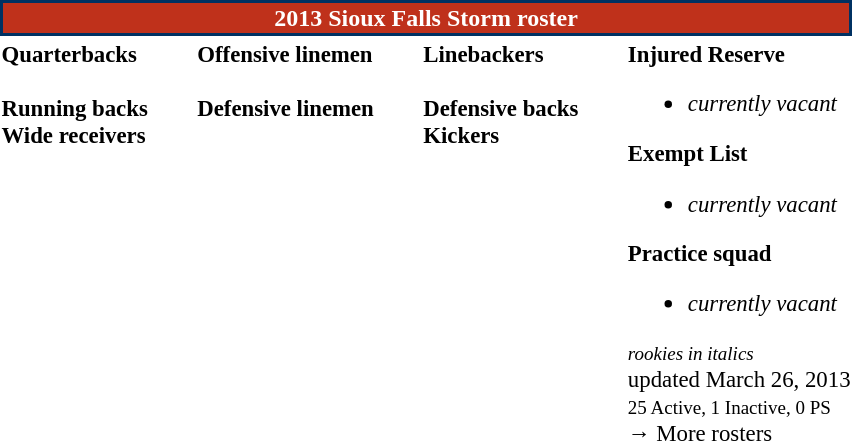<table class="toccolours" style="text-align: left;">
<tr>
<th colspan="7" style="background:#BF311B; border:2px solid #003162; color:white; text-align:center;"><strong>2013 Sioux Falls Storm roster</strong></th>
</tr>
<tr>
<td style="font-size: 95%;" valign="top"><strong>Quarterbacks</strong><br>
<br><strong>Running backs</strong>

<br><strong>Wide receivers</strong>


</td>
<td style="width: 25px;"></td>
<td style="font-size: 95%;" valign="top"><strong>Offensive linemen</strong><br>


<br><strong>Defensive linemen</strong>



</td>
<td style="width: 25px;"></td>
<td style="font-size: 95%;" valign="top"><strong>Linebackers</strong><br>
<br><strong>Defensive backs</strong>




<br><strong>Kickers</strong>
</td>
<td style="width: 25px;"></td>
<td style="font-size: 95%;" valign="top"><strong>Injured Reserve</strong><br><ul><li><em>currently vacant</em></li></ul><strong>Exempt List</strong><ul><li><em>currently vacant</em></li></ul><strong>Practice squad</strong><ul><li><em>currently vacant</em></li></ul><small><em>rookies in italics</em></small><br>
 updated March 26, 2013<br>
<small>25 Active, 1 Inactive, 0 PS</small><br>→ More rosters</td>
</tr>
<tr>
</tr>
</table>
